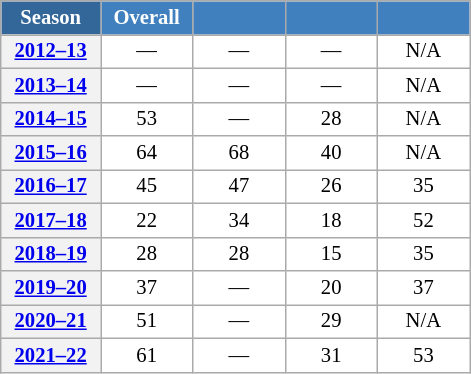<table class="wikitable" style="font-size:86%; text-align:center; border:grey solid 1px; border-collapse:collapse; background:#ffffff;">
<tr>
<th style="background-color:#369; color:white; width:60px;"> Season </th>
<th style="background-color:#4180be; color:white; width:55px;">Overall</th>
<th style="background-color:#4180be; color:white; width:55px;"></th>
<th style="background-color:#4180be; color:white; width:55px;"></th>
<th style="background-color:#4180be; color:white; width:55px;"></th>
</tr>
<tr>
<th scope=row align=center><a href='#'>2012–13</a></th>
<td align=center>—</td>
<td align=center>—</td>
<td align=center>—</td>
<td align=center>N/A</td>
</tr>
<tr>
<th scope=row align=center><a href='#'>2013–14</a></th>
<td align=center>—</td>
<td align=center>—</td>
<td align=center>—</td>
<td align=center>N/A</td>
</tr>
<tr>
<th scope=row align=center><a href='#'>2014–15</a></th>
<td align=center>53</td>
<td align=center>—</td>
<td align=center>28</td>
<td align=center>N/A</td>
</tr>
<tr>
<th scope=row align=center><a href='#'>2015–16</a></th>
<td align=center>64</td>
<td align=center>68</td>
<td align=center>40</td>
<td align=center>N/A</td>
</tr>
<tr>
<th scope=row align=center><a href='#'>2016–17</a></th>
<td align=center>45</td>
<td align=center>47</td>
<td align=center>26</td>
<td align=center>35</td>
</tr>
<tr>
<th scope=row align=center><a href='#'>2017–18</a></th>
<td align=center>22</td>
<td align=center>34</td>
<td align=center>18</td>
<td align=center>52</td>
</tr>
<tr>
<th scope=row align=center><a href='#'>2018–19</a></th>
<td align=center>28</td>
<td align=center>28</td>
<td align=center>15</td>
<td align=center>35</td>
</tr>
<tr>
<th scope=row align=center><a href='#'>2019–20</a></th>
<td align=center>37</td>
<td align=center>—</td>
<td align=center>20</td>
<td align=center>37</td>
</tr>
<tr>
<th scope=row align=center><a href='#'>2020–21</a></th>
<td align=center>51</td>
<td align=center>—</td>
<td align=center>29</td>
<td align=center>N/A</td>
</tr>
<tr>
<th scope=row align=center><a href='#'>2021–22</a></th>
<td align=center>61</td>
<td align=center>—</td>
<td align=center>31</td>
<td align=center>53</td>
</tr>
</table>
